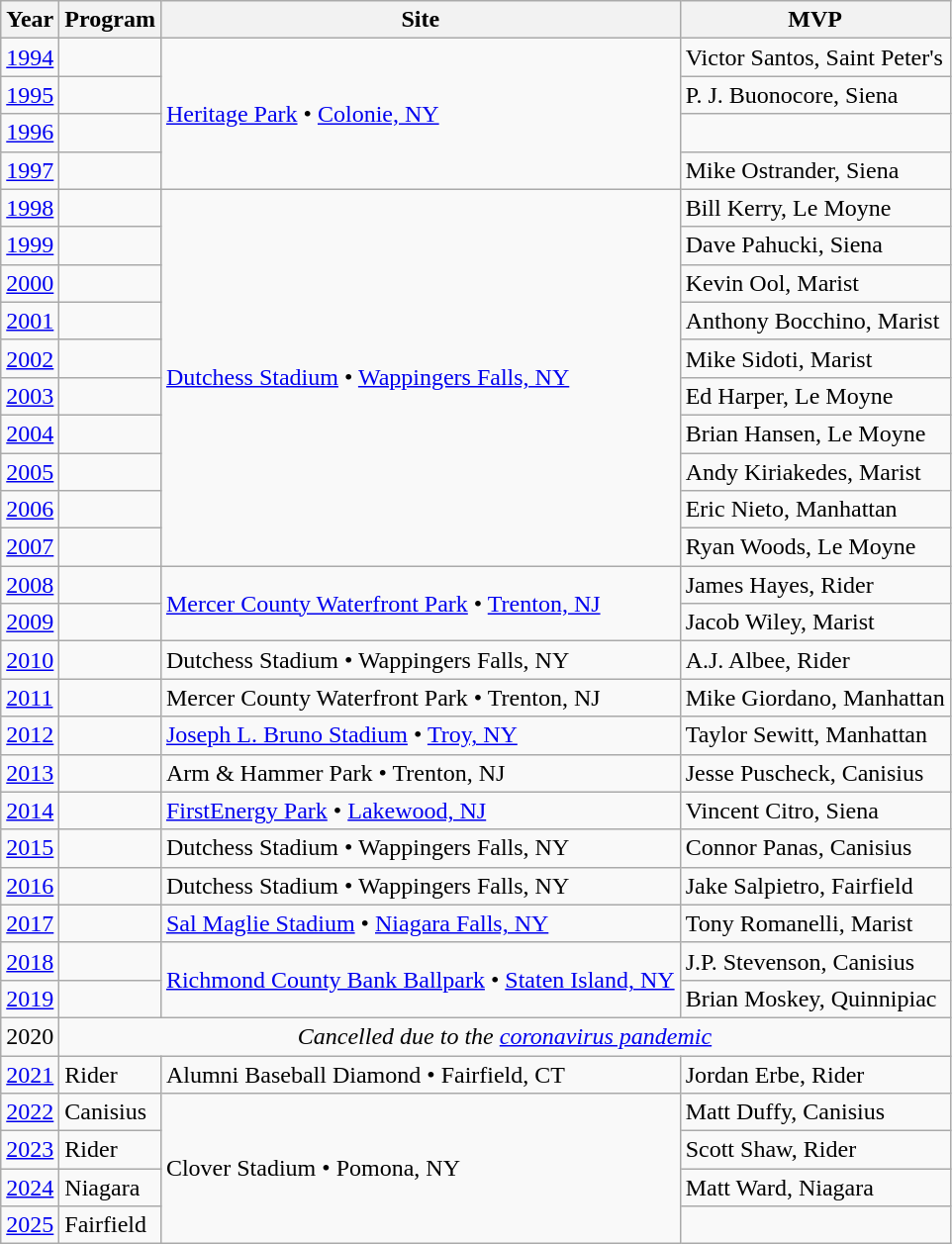<table class="wikitable">
<tr>
<th>Year</th>
<th>Program</th>
<th>Site</th>
<th>MVP</th>
</tr>
<tr>
<td><a href='#'>1994</a></td>
<td></td>
<td rowspan="4"><a href='#'>Heritage Park</a> • <a href='#'>Colonie, NY</a></td>
<td>Victor Santos, Saint Peter's</td>
</tr>
<tr>
<td><a href='#'>1995</a></td>
<td></td>
<td>P. J. Buonocore, Siena</td>
</tr>
<tr>
<td><a href='#'>1996</a></td>
<td></td>
<td></td>
</tr>
<tr>
<td><a href='#'>1997</a></td>
<td></td>
<td>Mike Ostrander, Siena</td>
</tr>
<tr>
<td><a href='#'>1998</a></td>
<td></td>
<td rowspan="10"><a href='#'>Dutchess Stadium</a> • <a href='#'>Wappingers Falls, NY</a></td>
<td>Bill Kerry, Le Moyne</td>
</tr>
<tr>
<td><a href='#'>1999</a></td>
<td></td>
<td>Dave Pahucki, Siena</td>
</tr>
<tr>
<td><a href='#'>2000</a></td>
<td></td>
<td>Kevin Ool, Marist</td>
</tr>
<tr>
<td><a href='#'>2001</a></td>
<td></td>
<td>Anthony Bocchino, Marist</td>
</tr>
<tr>
<td><a href='#'>2002</a></td>
<td></td>
<td>Mike Sidoti, Marist</td>
</tr>
<tr>
<td><a href='#'>2003</a></td>
<td></td>
<td>Ed Harper, Le Moyne</td>
</tr>
<tr>
<td><a href='#'>2004</a></td>
<td></td>
<td>Brian Hansen, Le Moyne</td>
</tr>
<tr>
<td><a href='#'>2005</a></td>
<td></td>
<td>Andy Kiriakedes, Marist</td>
</tr>
<tr>
<td><a href='#'>2006</a></td>
<td></td>
<td>Eric Nieto, Manhattan</td>
</tr>
<tr>
<td><a href='#'>2007</a></td>
<td></td>
<td>Ryan Woods, Le Moyne</td>
</tr>
<tr>
<td><a href='#'>2008</a></td>
<td></td>
<td rowspan="2"><a href='#'>Mercer County Waterfront Park</a> • <a href='#'>Trenton, NJ</a></td>
<td>James Hayes, Rider</td>
</tr>
<tr>
<td><a href='#'>2009</a></td>
<td></td>
<td>Jacob Wiley, Marist</td>
</tr>
<tr>
<td><a href='#'>2010</a></td>
<td></td>
<td>Dutchess Stadium • Wappingers Falls, NY</td>
<td>A.J. Albee, Rider</td>
</tr>
<tr>
<td><a href='#'>2011</a></td>
<td></td>
<td>Mercer County Waterfront Park • Trenton, NJ</td>
<td>Mike Giordano, Manhattan</td>
</tr>
<tr>
<td><a href='#'>2012</a></td>
<td></td>
<td><a href='#'>Joseph L. Bruno Stadium</a> • <a href='#'>Troy, NY</a></td>
<td>Taylor Sewitt, Manhattan</td>
</tr>
<tr>
<td><a href='#'>2013</a></td>
<td></td>
<td>Arm & Hammer Park • Trenton, NJ</td>
<td>Jesse Puscheck, Canisius</td>
</tr>
<tr>
<td><a href='#'>2014</a></td>
<td></td>
<td><a href='#'>FirstEnergy Park</a> • <a href='#'>Lakewood, NJ</a></td>
<td>Vincent Citro, Siena</td>
</tr>
<tr>
<td><a href='#'>2015</a></td>
<td></td>
<td>Dutchess Stadium • Wappingers Falls, NY</td>
<td>Connor Panas, Canisius</td>
</tr>
<tr>
<td><a href='#'>2016</a></td>
<td></td>
<td>Dutchess Stadium • Wappingers Falls, NY</td>
<td>Jake Salpietro, Fairfield</td>
</tr>
<tr>
<td><a href='#'>2017</a></td>
<td></td>
<td><a href='#'>Sal Maglie Stadium</a> • <a href='#'>Niagara Falls, NY</a></td>
<td>Tony Romanelli, Marist</td>
</tr>
<tr>
<td><a href='#'>2018</a></td>
<td></td>
<td rowspan="2"><a href='#'>Richmond County Bank Ballpark</a> • <a href='#'>Staten Island, NY</a></td>
<td>J.P. Stevenson, Canisius</td>
</tr>
<tr>
<td><a href='#'>2019</a></td>
<td></td>
<td>Brian Moskey, Quinnipiac</td>
</tr>
<tr>
<td>2020</td>
<td colspan=3 align=center><em>Cancelled due to the <a href='#'>coronavirus pandemic</a></em></td>
</tr>
<tr>
<td><a href='#'>2021</a></td>
<td>Rider</td>
<td>Alumni Baseball Diamond • Fairfield, CT</td>
<td>Jordan Erbe, Rider</td>
</tr>
<tr>
<td><a href='#'>2022</a></td>
<td>Canisius</td>
<td rowspan="4">Clover Stadium • Pomona, NY</td>
<td>Matt Duffy, Canisius</td>
</tr>
<tr>
<td><a href='#'>2023</a></td>
<td>Rider</td>
<td>Scott Shaw, Rider</td>
</tr>
<tr>
<td><a href='#'>2024</a></td>
<td>Niagara</td>
<td>Matt Ward, Niagara</td>
</tr>
<tr>
<td><a href='#'>2025</a></td>
<td>Fairfield</td>
<td></td>
</tr>
</table>
